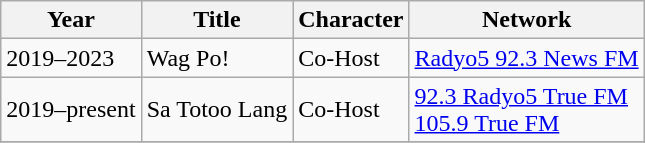<table class="wikitable">
<tr>
<th>Year</th>
<th>Title</th>
<th>Character</th>
<th>Network</th>
</tr>
<tr>
<td>2019–2023</td>
<td>Wag Po!</td>
<td>Co-Host</td>
<td><a href='#'>Radyo5 92.3 News FM</a></td>
</tr>
<tr>
<td>2019–present</td>
<td>Sa Totoo Lang</td>
<td>Co-Host</td>
<td><a href='#'>92.3 Radyo5 True FM</a><br><a href='#'>105.9 True FM</a></td>
</tr>
<tr>
</tr>
</table>
